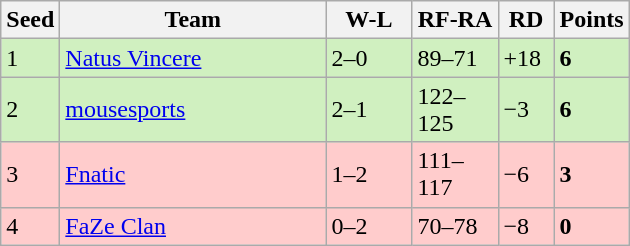<table class="wikitable sortable" style=font-size:100%>
<tr>
<th width=30px>Seed</th>
<th width=170px>Team</th>
<th width=50px>W-L</th>
<th width=50px>RF-RA</th>
<th width=30px>RD</th>
<th width=30px>Points</th>
</tr>
<tr style="background: #D0F0C0;">
<td>1</td>
<td><a href='#'>Natus Vincere</a></td>
<td>2–0</td>
<td>89–71</td>
<td>+18</td>
<td><strong>6</strong></td>
</tr>
<tr style="background: #D0F0C0;">
<td>2</td>
<td><a href='#'>mousesports</a></td>
<td>2–1</td>
<td>122–125</td>
<td>−3</td>
<td><strong>6</strong></td>
</tr>
<tr style="background: #FFCCCC;">
<td>3</td>
<td><a href='#'>Fnatic</a></td>
<td>1–2</td>
<td>111–117</td>
<td>−6</td>
<td><strong>3</strong></td>
</tr>
<tr style="background: #FFCCCC;">
<td>4</td>
<td><a href='#'>FaZe Clan</a></td>
<td>0–2</td>
<td>70–78</td>
<td>−8</td>
<td><strong>0</strong></td>
</tr>
</table>
